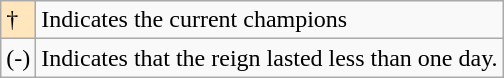<table class="wikitable">
<tr>
<td style="background-color:#FFE6BD">†</td>
<td>Indicates the current champions</td>
</tr>
<tr>
<td>(-)</td>
<td>Indicates that the reign lasted less than one day.</td>
</tr>
</table>
